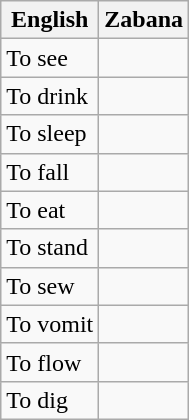<table class="wikitable sortable">
<tr>
<th>English</th>
<th>Zabana</th>
</tr>
<tr>
<td>To see</td>
<td></td>
</tr>
<tr>
<td>To drink</td>
<td></td>
</tr>
<tr>
<td>To sleep</td>
<td></td>
</tr>
<tr>
<td>To fall</td>
<td></td>
</tr>
<tr>
<td>To eat</td>
<td></td>
</tr>
<tr>
<td>To stand</td>
<td></td>
</tr>
<tr>
<td>To sew</td>
<td></td>
</tr>
<tr>
<td>To vomit</td>
<td></td>
</tr>
<tr>
<td>To flow</td>
<td></td>
</tr>
<tr>
<td>To dig</td>
<td></td>
</tr>
</table>
